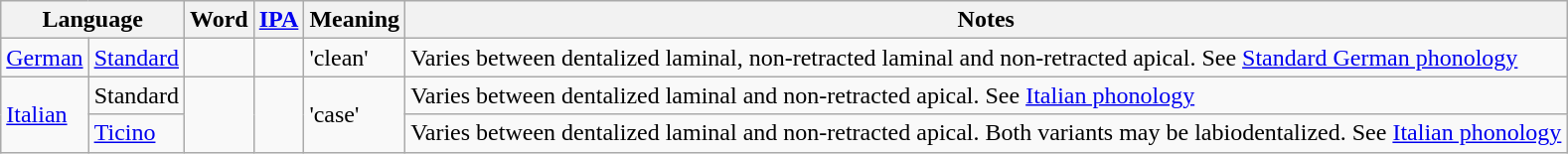<table class="wikitable">
<tr>
<th colspan=2>Language</th>
<th>Word</th>
<th><a href='#'>IPA</a></th>
<th>Meaning</th>
<th>Notes</th>
</tr>
<tr>
<td><a href='#'>German</a></td>
<td><a href='#'>Standard</a></td>
<td></td>
<td></td>
<td>'clean'</td>
<td>Varies between dentalized laminal, non-retracted laminal and non-retracted apical. See <a href='#'>Standard German phonology</a></td>
</tr>
<tr>
<td rowspan=2><a href='#'>Italian</a></td>
<td>Standard</td>
<td rowspan=2></td>
<td rowspan=2></td>
<td rowspan=2>'case'</td>
<td>Varies between dentalized laminal and non-retracted apical. See <a href='#'>Italian phonology</a></td>
</tr>
<tr>
<td><a href='#'>Ticino</a></td>
<td>Varies between dentalized laminal and non-retracted apical. Both variants may be labiodentalized. See <a href='#'>Italian phonology</a></td>
</tr>
</table>
